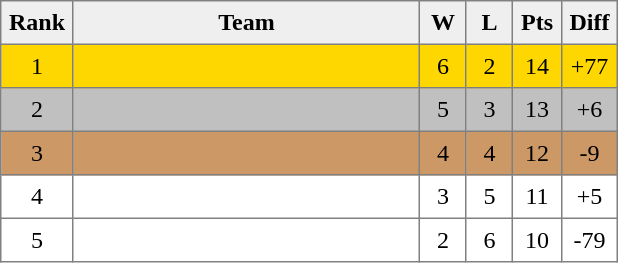<table style=border-collapse:collapse border=1 cellspacing=0 cellpadding=5>
<tr align=center bgcolor=#efefef>
<th width=20>Rank</th>
<th width=220>Team</th>
<th width=20>W</th>
<th width=20>L</th>
<th width=20>Pts</th>
<th width=20>Diff</th>
</tr>
<tr align=center bgcolor=gold>
<td>1</td>
<td align=left></td>
<td>6</td>
<td>2</td>
<td>14</td>
<td>+77</td>
</tr>
<tr align=center bgcolor=silver>
<td>2</td>
<td align=left></td>
<td>5</td>
<td>3</td>
<td>13</td>
<td>+6</td>
</tr>
<tr align=center bgcolor=cc9966>
<td>3</td>
<td align=left></td>
<td>4</td>
<td>4</td>
<td>12</td>
<td>-9</td>
</tr>
<tr align=center>
<td>4</td>
<td align=left></td>
<td>3</td>
<td>5</td>
<td>11</td>
<td>+5</td>
</tr>
<tr align=center>
<td>5</td>
<td align=left></td>
<td>2</td>
<td>6</td>
<td>10</td>
<td>-79</td>
</tr>
</table>
